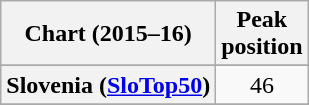<table class="wikitable sortable plainrowheaders" style="text-align:center">
<tr>
<th>Chart (2015–16)</th>
<th>Peak<br>position</th>
</tr>
<tr>
</tr>
<tr>
<th scope="row">Slovenia (<a href='#'>SloTop50</a>)</th>
<td>46</td>
</tr>
<tr>
</tr>
</table>
